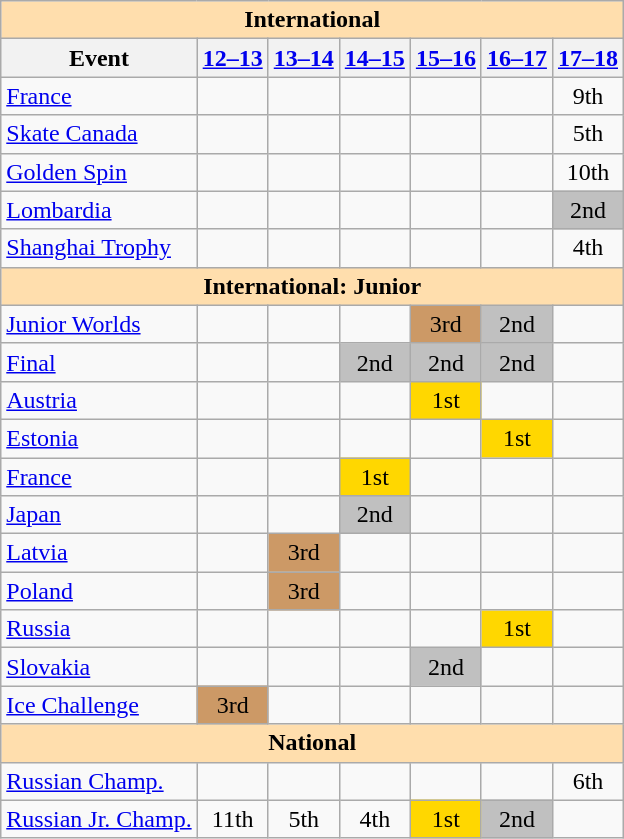<table class="wikitable" style="text-align:center">
<tr>
<th style="background-color: #ffdead; " colspan=7 align=center>International</th>
</tr>
<tr>
<th>Event</th>
<th><a href='#'>12–13</a></th>
<th><a href='#'>13–14</a></th>
<th><a href='#'>14–15</a></th>
<th><a href='#'>15–16</a></th>
<th><a href='#'>16–17</a></th>
<th><a href='#'>17–18</a></th>
</tr>
<tr>
<td align=left> <a href='#'>France</a></td>
<td></td>
<td></td>
<td></td>
<td></td>
<td></td>
<td>9th</td>
</tr>
<tr>
<td align=left> <a href='#'>Skate Canada</a></td>
<td></td>
<td></td>
<td></td>
<td></td>
<td></td>
<td>5th</td>
</tr>
<tr>
<td align=left> <a href='#'>Golden Spin</a></td>
<td></td>
<td></td>
<td></td>
<td></td>
<td></td>
<td>10th</td>
</tr>
<tr>
<td align=left> <a href='#'>Lombardia</a></td>
<td></td>
<td></td>
<td></td>
<td></td>
<td></td>
<td bgcolor=silver>2nd</td>
</tr>
<tr>
<td align=left><a href='#'>Shanghai Trophy</a></td>
<td></td>
<td></td>
<td></td>
<td></td>
<td></td>
<td>4th</td>
</tr>
<tr>
<th style="background-color: #ffdead; " colspan=7 align=center>International: Junior</th>
</tr>
<tr>
<td align=left><a href='#'>Junior Worlds</a></td>
<td></td>
<td></td>
<td></td>
<td bgcolor=cc9966>3rd</td>
<td bgcolor=silver>2nd</td>
<td></td>
</tr>
<tr>
<td align=left> <a href='#'>Final</a></td>
<td></td>
<td></td>
<td bgcolor=silver>2nd</td>
<td bgcolor=silver>2nd</td>
<td bgcolor=silver>2nd</td>
<td></td>
</tr>
<tr>
<td align=left> <a href='#'>Austria</a></td>
<td></td>
<td></td>
<td></td>
<td bgcolor=gold>1st</td>
<td></td>
<td></td>
</tr>
<tr>
<td align=left> <a href='#'>Estonia</a></td>
<td></td>
<td></td>
<td></td>
<td></td>
<td bgcolor=gold>1st</td>
<td></td>
</tr>
<tr>
<td align=left> <a href='#'>France</a></td>
<td></td>
<td></td>
<td bgcolor=gold>1st</td>
<td></td>
<td></td>
<td></td>
</tr>
<tr>
<td align=left> <a href='#'>Japan</a></td>
<td></td>
<td></td>
<td bgcolor=silver>2nd</td>
<td></td>
<td></td>
<td></td>
</tr>
<tr>
<td align=left> <a href='#'>Latvia</a></td>
<td></td>
<td bgcolor=cc9966>3rd</td>
<td></td>
<td></td>
<td></td>
<td></td>
</tr>
<tr>
<td align=left> <a href='#'>Poland</a></td>
<td></td>
<td bgcolor=cc9966>3rd</td>
<td></td>
<td></td>
<td></td>
<td></td>
</tr>
<tr>
<td align=left> <a href='#'>Russia</a></td>
<td></td>
<td></td>
<td></td>
<td></td>
<td bgcolor=gold>1st</td>
<td></td>
</tr>
<tr>
<td align=left> <a href='#'>Slovakia</a></td>
<td></td>
<td></td>
<td></td>
<td bgcolor=silver>2nd</td>
<td></td>
<td></td>
</tr>
<tr>
<td align=left><a href='#'>Ice Challenge</a></td>
<td bgcolor=cc9966>3rd</td>
<td></td>
<td></td>
<td></td>
<td></td>
<td></td>
</tr>
<tr>
<th style="background-color: #ffdead; " colspan=7 align=center>National</th>
</tr>
<tr>
<td align=left><a href='#'>Russian Champ.</a></td>
<td></td>
<td></td>
<td></td>
<td></td>
<td></td>
<td>6th</td>
</tr>
<tr>
<td align=left><a href='#'>Russian Jr. Champ.</a></td>
<td>11th</td>
<td>5th</td>
<td>4th</td>
<td bgcolor=gold>1st</td>
<td bgcolor=silver>2nd</td>
<td></td>
</tr>
</table>
